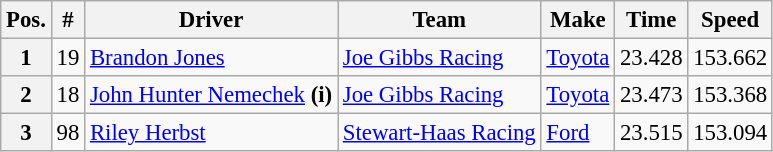<table class="wikitable" style="font-size:95%">
<tr>
<th>Pos.</th>
<th>#</th>
<th>Driver</th>
<th>Team</th>
<th>Make</th>
<th>Time</th>
<th>Speed</th>
</tr>
<tr>
<th>1</th>
<td>19</td>
<td><a href='#'>Brandon Jones</a></td>
<td><a href='#'>Joe Gibbs Racing</a></td>
<td><a href='#'>Toyota</a></td>
<td>23.428</td>
<td>153.662</td>
</tr>
<tr>
<th>2</th>
<td>18</td>
<td><a href='#'>John Hunter Nemechek</a> <strong>(i)</strong></td>
<td><a href='#'>Joe Gibbs Racing</a></td>
<td><a href='#'>Toyota</a></td>
<td>23.473</td>
<td>153.368</td>
</tr>
<tr>
<th>3</th>
<td>98</td>
<td><a href='#'>Riley Herbst</a></td>
<td><a href='#'>Stewart-Haas Racing</a></td>
<td><a href='#'>Ford</a></td>
<td>23.515</td>
<td>153.094</td>
</tr>
</table>
